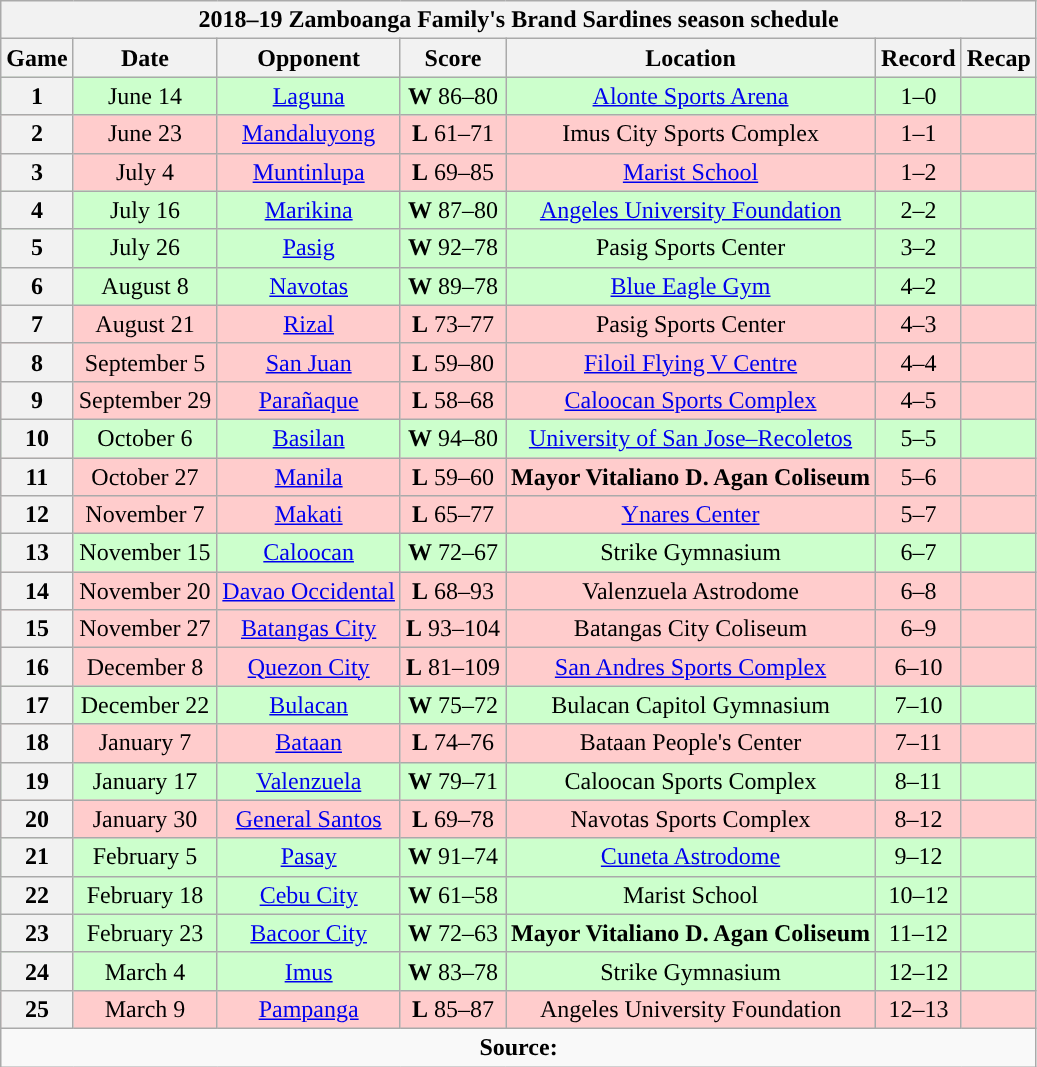<table class="wikitable" style="text-align:center">
<tr>
<th colspan=7>2018–19 Zamboanga Family's Brand Sardines season schedule</th>
</tr>
<tr>
<th>Game</th>
<th>Date</th>
<th>Opponent</th>
<th>Score</th>
<th>Location</th>
<th>Record</th>
<th>Recap<br></th>
</tr>
<tr style="background:#cfc">
<th>1</th>
<td>June 14</td>
<td><a href='#'>Laguna</a></td>
<td><strong>W</strong> 86–80</td>
<td><a href='#'>Alonte Sports Arena</a></td>
<td>1–0</td>
<td></td>
</tr>
<tr style="background:#fcc">
<th>2</th>
<td>June 23</td>
<td><a href='#'>Mandaluyong</a></td>
<td><strong>L</strong> 61–71</td>
<td>Imus City Sports Complex</td>
<td>1–1</td>
<td></td>
</tr>
<tr style="background:#fcc">
<th>3</th>
<td>July 4</td>
<td><a href='#'>Muntinlupa</a></td>
<td><strong>L</strong> 69–85</td>
<td><a href='#'>Marist School</a></td>
<td>1–2</td>
<td></td>
</tr>
<tr style="background:#cfc">
<th>4</th>
<td>July 16</td>
<td><a href='#'>Marikina</a></td>
<td><strong>W</strong> 87–80</td>
<td><a href='#'>Angeles University Foundation</a></td>
<td>2–2</td>
<td></td>
</tr>
<tr style="background:#cfc">
<th>5</th>
<td>July 26</td>
<td><a href='#'>Pasig</a></td>
<td><strong>W</strong> 92–78</td>
<td>Pasig Sports Center</td>
<td>3–2</td>
<td></td>
</tr>
<tr style="background:#cfc">
<th>6</th>
<td>August 8</td>
<td><a href='#'>Navotas</a></td>
<td><strong>W</strong> 89–78</td>
<td><a href='#'>Blue Eagle Gym</a></td>
<td>4–2</td>
<td></td>
</tr>
<tr style="background:#fcc">
<th>7</th>
<td>August 21</td>
<td><a href='#'>Rizal</a></td>
<td><strong>L</strong> 73–77</td>
<td>Pasig Sports Center</td>
<td>4–3</td>
<td></td>
</tr>
<tr style="background:#fcc">
<th>8</th>
<td>September 5</td>
<td><a href='#'>San Juan</a></td>
<td><strong>L</strong> 59–80</td>
<td><a href='#'>Filoil Flying V Centre</a></td>
<td>4–4</td>
<td></td>
</tr>
<tr style="background:#fcc">
<th>9</th>
<td>September 29</td>
<td><a href='#'>Parañaque</a></td>
<td><strong>L</strong> 58–68</td>
<td><a href='#'>Caloocan Sports Complex</a></td>
<td>4–5</td>
<td><br></td>
</tr>
<tr style="background:#cfc">
<th>10</th>
<td>October 6</td>
<td><a href='#'>Basilan</a></td>
<td><strong>W</strong> 94–80</td>
<td><a href='#'>University of San Jose–Recoletos</a></td>
<td>5–5</td>
<td></td>
</tr>
<tr style="background:#fcc">
<th>11</th>
<td>October 27</td>
<td><a href='#'>Manila</a></td>
<td><strong>L</strong> 59–60</td>
<td><strong>Mayor Vitaliano D. Agan Coliseum</strong></td>
<td>5–6</td>
<td></td>
</tr>
<tr style="background:#fcc">
<th>12</th>
<td>November 7</td>
<td><a href='#'>Makati</a></td>
<td><strong>L</strong> 65–77</td>
<td><a href='#'>Ynares Center</a></td>
<td>5–7</td>
<td></td>
</tr>
<tr style="background:#cfc">
<th>13</th>
<td>November 15</td>
<td><a href='#'>Caloocan</a></td>
<td><strong>W</strong> 72–67</td>
<td>Strike Gymnasium</td>
<td>6–7</td>
<td></td>
</tr>
<tr style="background:#fcc">
<th>14</th>
<td>November 20</td>
<td><a href='#'>Davao Occidental</a></td>
<td><strong>L</strong> 68–93</td>
<td>Valenzuela Astrodome</td>
<td>6–8</td>
<td></td>
</tr>
<tr style="background:#fcc">
<th>15</th>
<td>November 27</td>
<td><a href='#'>Batangas City</a></td>
<td><strong>L</strong> 93–104</td>
<td>Batangas City Coliseum</td>
<td>6–9</td>
<td></td>
</tr>
<tr style="background:#fcc">
<th>16</th>
<td>December 8</td>
<td><a href='#'>Quezon City</a></td>
<td><strong>L</strong> 81–109</td>
<td><a href='#'>San Andres Sports Complex</a></td>
<td>6–10</td>
<td></td>
</tr>
<tr style="background:#cfc">
<th>17</th>
<td>December 22</td>
<td><a href='#'>Bulacan</a></td>
<td><strong>W</strong> 75–72</td>
<td>Bulacan Capitol Gymnasium</td>
<td>7–10</td>
<td><br></td>
</tr>
<tr style="background:#fcc">
<th>18</th>
<td>January 7</td>
<td><a href='#'>Bataan</a></td>
<td><strong>L</strong> 74–76</td>
<td>Bataan People's Center</td>
<td>7–11</td>
<td></td>
</tr>
<tr style="background:#cfc">
<th>19</th>
<td>January 17</td>
<td><a href='#'>Valenzuela</a></td>
<td><strong>W</strong> 79–71</td>
<td>Caloocan Sports Complex</td>
<td>8–11</td>
<td></td>
</tr>
<tr style="background:#fcc">
<th>20</th>
<td>January 30</td>
<td><a href='#'>General Santos</a></td>
<td><strong>L</strong> 69–78</td>
<td>Navotas Sports Complex</td>
<td>8–12</td>
<td></td>
</tr>
<tr style="background:#cfc">
<th>21</th>
<td>February 5</td>
<td><a href='#'>Pasay</a></td>
<td><strong>W</strong> 91–74</td>
<td><a href='#'>Cuneta Astrodome</a></td>
<td>9–12</td>
<td></td>
</tr>
<tr style="background:#cfc">
<th>22</th>
<td>February 18</td>
<td><a href='#'>Cebu City</a></td>
<td><strong>W</strong> 61–58</td>
<td>Marist School</td>
<td>10–12</td>
<td></td>
</tr>
<tr style="background:#cfc">
<th>23</th>
<td>February 23</td>
<td><a href='#'>Bacoor City</a></td>
<td><strong>W</strong> 72–63</td>
<td><strong>Mayor Vitaliano D. Agan Coliseum</strong></td>
<td>11–12</td>
<td></td>
</tr>
<tr style="background:#cfc">
<th>24</th>
<td>March 4</td>
<td><a href='#'>Imus</a></td>
<td><strong>W</strong> 83–78</td>
<td>Strike Gymnasium</td>
<td>12–12</td>
<td></td>
</tr>
<tr style="background:#fcc">
<th>25</th>
<td>March 9</td>
<td><a href='#'>Pampanga</a></td>
<td><strong>L</strong> 85–87</td>
<td>Angeles University Foundation</td>
<td>12–13</td>
<td></td>
</tr>
<tr>
<td colspan=7 align=center><strong>Source: </strong></td>
</tr>
</table>
